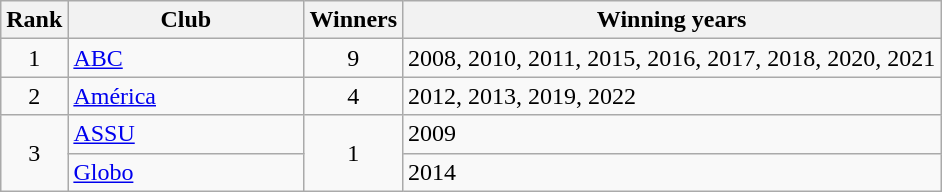<table class="wikitable sortable">
<tr>
<th>Rank</th>
<th style="width:150px">Club</th>
<th>Winners</th>
<th>Winning years</th>
</tr>
<tr>
<td align=center>1</td>
<td><a href='#'>ABC</a></td>
<td align=center>9</td>
<td>2008, 2010, 2011, 2015, 2016, 2017, 2018, 2020, 2021</td>
</tr>
<tr>
<td align=center>2</td>
<td><a href='#'>América</a></td>
<td align=center>4</td>
<td>2012, 2013, 2019, 2022</td>
</tr>
<tr>
<td rowspan=2 align=center>3</td>
<td><a href='#'>ASSU</a></td>
<td rowspan=2 align=center>1</td>
<td>2009</td>
</tr>
<tr>
<td><a href='#'>Globo</a></td>
<td>2014</td>
</tr>
</table>
